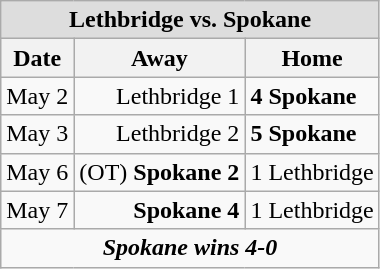<table class="wikitable">
<tr>
<th style="background:#ddd;" colspan="4">Lethbridge vs. Spokane</th>
</tr>
<tr>
<th>Date</th>
<th>Away</th>
<th>Home</th>
</tr>
<tr>
<td>May 2</td>
<td style="text-align:right;">Lethbridge 1</td>
<td><strong>4 Spokane</strong></td>
</tr>
<tr>
<td>May 3</td>
<td style="text-align:right;">Lethbridge 2</td>
<td><strong>5 Spokane</strong></td>
</tr>
<tr>
<td>May 6</td>
<td style="text-align:right;">(OT) <strong>Spokane 2</strong></td>
<td>1 Lethbridge</td>
</tr>
<tr>
<td>May 7</td>
<td style="text-align:right;"><strong>Spokane 4</strong></td>
<td>1 Lethbridge</td>
</tr>
<tr style="text-align:center;">
<td colspan="4"><strong><em>Spokane wins 4-0</em></strong></td>
</tr>
</table>
